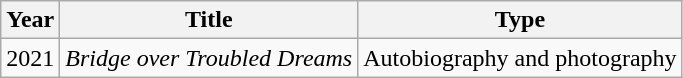<table class="wikitable">
<tr ">
<th>Year</th>
<th>Title</th>
<th>Type</th>
</tr>
<tr>
<td>2021</td>
<td><em>Bridge over Troubled Dreams</em></td>
<td>Autobiography and photography</td>
</tr>
</table>
